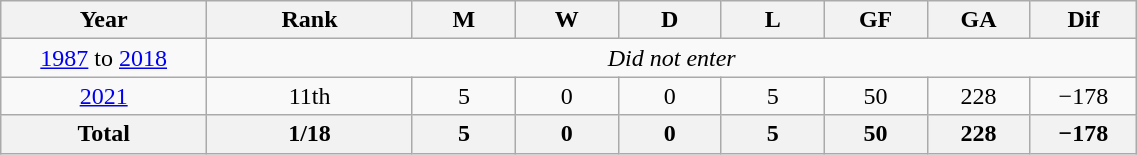<table class="wikitable sortable" width=60% style="text-align:center">
<tr>
<th width=10%>Year</th>
<th width=10%>Rank</th>
<th width=5%>M</th>
<th width=5%>W</th>
<th width=5%>D</th>
<th width=5%>L</th>
<th width=5%>GF</th>
<th width=5%>GA</th>
<th width=5%>Dif</th>
</tr>
<tr>
<td style=text-align=left> <a href='#'>1987</a> to  <a href='#'>2018</a></td>
<td colspan=8><em>Did not enter</em></td>
</tr>
<tr>
<td style=text-align=left> <a href='#'>2021</a></td>
<td>11th</td>
<td>5</td>
<td>0</td>
<td>0</td>
<td>5</td>
<td>50</td>
<td>228</td>
<td>−178</td>
</tr>
<tr>
<th align=center>Total</th>
<th>1/18</th>
<th>5</th>
<th>0</th>
<th>0</th>
<th>5</th>
<th>50</th>
<th>228</th>
<th>−178</th>
</tr>
</table>
